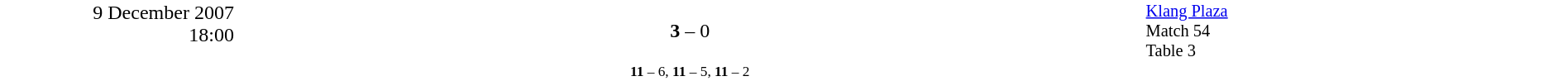<table style="width:100%; background:#ffffff;" cellspacing="0">
<tr>
<td rowspan="2" width="15%" style="text-align:right; vertical-align:top;">9 December 2007<br>18:00<br></td>
<td width="25%" style="text-align:right"><strong></strong></td>
<td width="8%" style="text-align:center"><strong>3</strong> – 0</td>
<td width="25%"></td>
<td width="27%" style="font-size:85%; vertical-align:top;"><a href='#'>Klang Plaza</a><br>Match 54<br>Table 3</td>
</tr>
<tr width="58%" style="font-size:85%;vertical-align:top;"|>
<td colspan="3" style="font-size:85%; text-align:center; vertical-align:top;"><strong>11</strong> – 6, <strong>11</strong> – 5, <strong>11</strong> – 2</td>
</tr>
</table>
